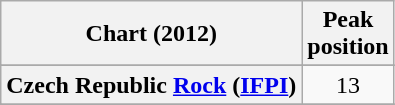<table class="wikitable sortable plainrowheaders" style="text-align:center">
<tr>
<th scope="col">Chart (2012)</th>
<th scope="col">Peak<br>position</th>
</tr>
<tr>
</tr>
<tr>
<th scope="row">Czech Republic <a href='#'>Rock</a> (<a href='#'>IFPI</a>)</th>
<td style="text-align:center">13</td>
</tr>
<tr>
</tr>
<tr>
</tr>
</table>
